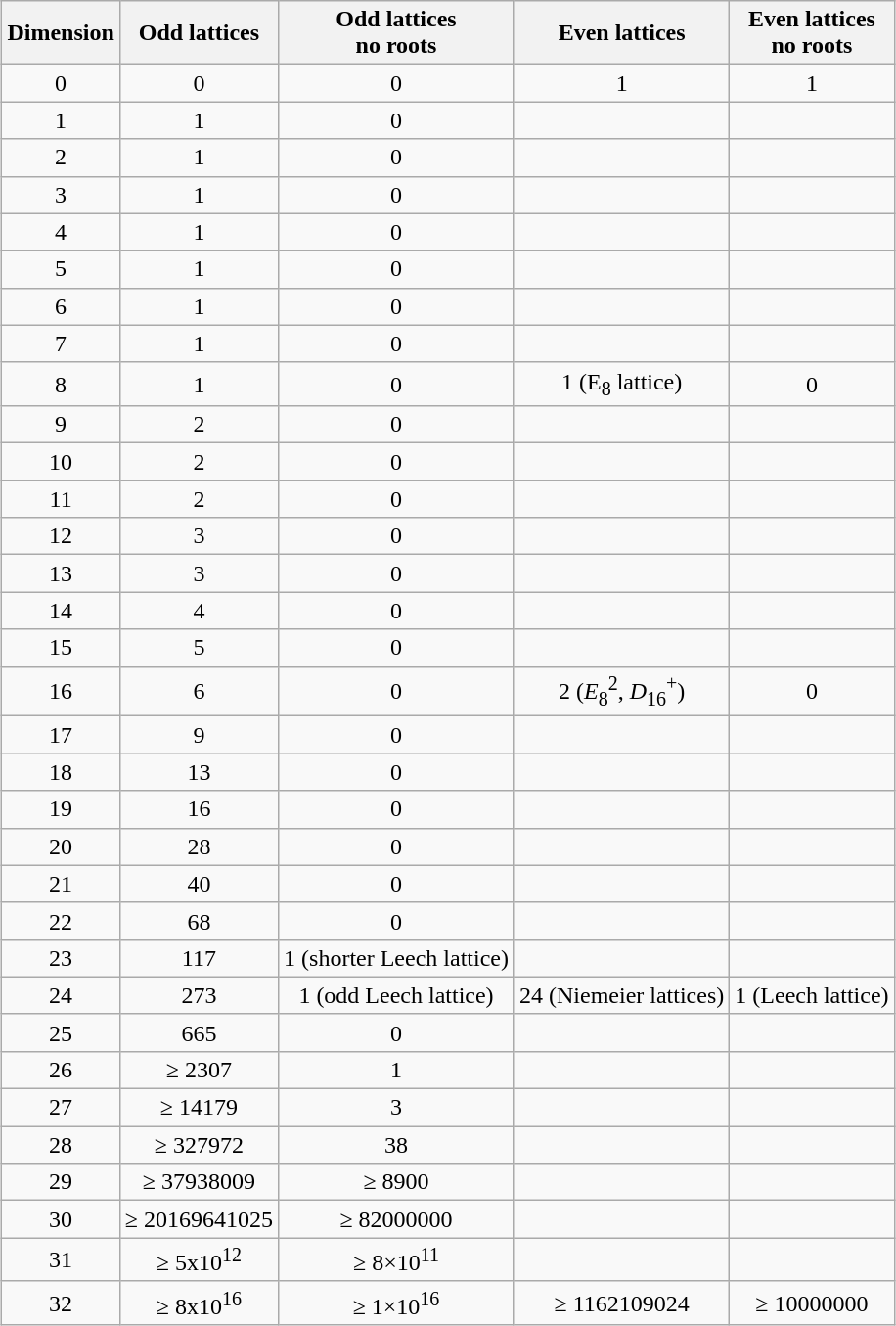<table class="wikitable" style="margin:auto; text-align:center;">
<tr>
<th>Dimension</th>
<th>Odd lattices</th>
<th>Odd lattices<br>no roots</th>
<th>Even lattices</th>
<th>Even lattices<br>no roots</th>
</tr>
<tr>
<td>0</td>
<td>0</td>
<td>0</td>
<td>1</td>
<td>1</td>
</tr>
<tr>
<td>1</td>
<td>1</td>
<td>0</td>
<td></td>
<td></td>
</tr>
<tr>
<td>2</td>
<td>1</td>
<td>0</td>
<td></td>
<td></td>
</tr>
<tr>
<td>3</td>
<td>1</td>
<td>0</td>
<td></td>
<td></td>
</tr>
<tr>
<td>4</td>
<td>1</td>
<td>0</td>
<td></td>
<td></td>
</tr>
<tr>
<td>5</td>
<td>1</td>
<td>0</td>
<td></td>
<td></td>
</tr>
<tr>
<td>6</td>
<td>1</td>
<td>0</td>
<td></td>
<td></td>
</tr>
<tr>
<td>7</td>
<td>1</td>
<td>0</td>
<td></td>
<td></td>
</tr>
<tr>
<td>8</td>
<td>1</td>
<td>0</td>
<td>1 (E<sub>8</sub> lattice)</td>
<td>0</td>
</tr>
<tr>
<td>9</td>
<td>2</td>
<td>0</td>
<td></td>
<td></td>
</tr>
<tr>
<td>10</td>
<td>2</td>
<td>0</td>
<td></td>
<td></td>
</tr>
<tr>
<td>11</td>
<td>2</td>
<td>0</td>
<td></td>
<td></td>
</tr>
<tr>
<td>12</td>
<td>3</td>
<td>0</td>
<td></td>
<td></td>
</tr>
<tr>
<td>13</td>
<td>3</td>
<td>0</td>
<td></td>
<td></td>
</tr>
<tr>
<td>14</td>
<td>4</td>
<td>0</td>
<td></td>
<td></td>
</tr>
<tr>
<td>15</td>
<td>5</td>
<td>0</td>
<td></td>
<td></td>
</tr>
<tr>
<td>16</td>
<td>6</td>
<td>0</td>
<td>2 (<em>E</em><sub>8</sub><sup>2</sup>, <em>D</em><sub>16</sub><sup>+</sup>)</td>
<td>0</td>
</tr>
<tr>
<td>17</td>
<td>9</td>
<td>0</td>
<td></td>
<td></td>
</tr>
<tr>
<td>18</td>
<td>13</td>
<td>0</td>
<td></td>
<td></td>
</tr>
<tr>
<td>19</td>
<td>16</td>
<td>0</td>
<td></td>
<td></td>
</tr>
<tr>
<td>20</td>
<td>28</td>
<td>0</td>
<td></td>
<td></td>
</tr>
<tr>
<td>21</td>
<td>40</td>
<td>0</td>
<td></td>
<td></td>
</tr>
<tr>
<td>22</td>
<td>68</td>
<td>0</td>
<td></td>
<td></td>
</tr>
<tr>
<td>23</td>
<td>117</td>
<td>1 (shorter Leech lattice)</td>
<td></td>
<td></td>
</tr>
<tr>
<td>24</td>
<td>273</td>
<td>1 (odd Leech lattice)</td>
<td>24 (Niemeier lattices)</td>
<td>1 (Leech lattice)</td>
</tr>
<tr>
<td>25</td>
<td>665</td>
<td>0</td>
<td></td>
<td></td>
</tr>
<tr>
<td>26</td>
<td>≥ 2307</td>
<td>1</td>
<td></td>
<td></td>
</tr>
<tr>
<td>27</td>
<td>≥ 14179</td>
<td>3</td>
<td></td>
<td></td>
</tr>
<tr>
<td>28</td>
<td>≥ 327972</td>
<td>38</td>
<td></td>
<td></td>
</tr>
<tr>
<td>29</td>
<td>≥ 37938009</td>
<td>≥ 8900</td>
<td></td>
<td></td>
</tr>
<tr>
<td>30</td>
<td>≥ 20169641025</td>
<td>≥ 82000000</td>
<td></td>
<td></td>
</tr>
<tr>
<td>31</td>
<td>≥ 5x10<sup>12</sup></td>
<td>≥ 8×10<sup>11</sup></td>
<td></td>
<td></td>
</tr>
<tr>
<td>32</td>
<td>≥ 8x10<sup>16</sup></td>
<td>≥ 1×10<sup>16</sup></td>
<td>≥ 1162109024</td>
<td>≥ 10000000</td>
</tr>
</table>
